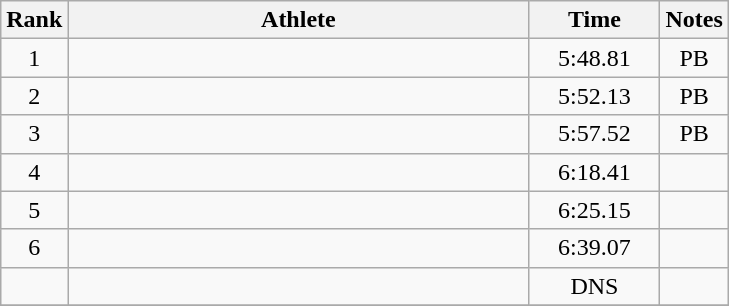<table class="wikitable" style="text-align:center">
<tr>
<th>Rank</th>
<th width=300>Athlete</th>
<th width=80>Time</th>
<th>Notes</th>
</tr>
<tr>
<td>1</td>
<td align=left></td>
<td>5:48.81</td>
<td>PB</td>
</tr>
<tr>
<td>2</td>
<td align=left></td>
<td>5:52.13</td>
<td>PB</td>
</tr>
<tr>
<td>3</td>
<td align=left></td>
<td>5:57.52</td>
<td>PB</td>
</tr>
<tr>
<td>4</td>
<td align=left></td>
<td>6:18.41</td>
<td></td>
</tr>
<tr>
<td>5</td>
<td align=left></td>
<td>6:25.15</td>
<td></td>
</tr>
<tr>
<td>6</td>
<td align=left></td>
<td>6:39.07</td>
<td></td>
</tr>
<tr>
<td></td>
<td align=left></td>
<td>DNS</td>
<td></td>
</tr>
<tr>
</tr>
</table>
